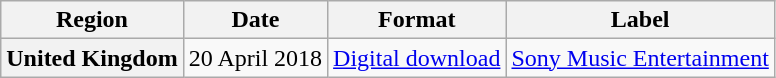<table class="wikitable sortable plainrowheaders">
<tr>
<th>Region</th>
<th>Date</th>
<th>Format</th>
<th>Label</th>
</tr>
<tr>
<th scope="row">United Kingdom</th>
<td>20 April 2018</td>
<td><a href='#'>Digital download</a></td>
<td><a href='#'>Sony Music Entertainment</a></td>
</tr>
</table>
